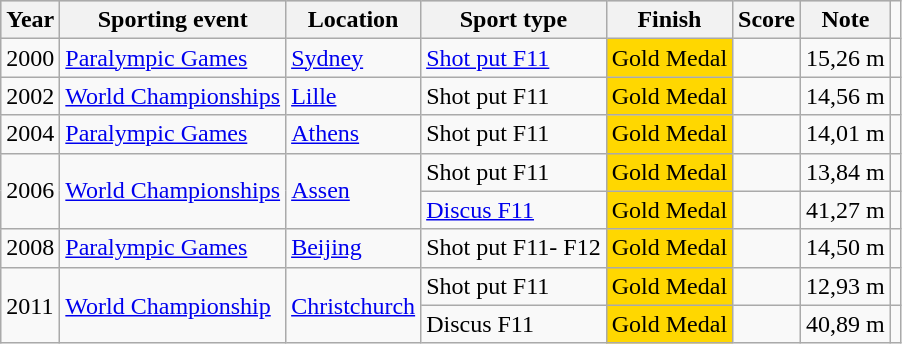<table class=wikitable>
<tr style="background:#ccc;">
<th>Year</th>
<th>Sporting event</th>
<th>Location</th>
<th>Sport type</th>
<th>Finish</th>
<th>Score</th>
<th>Note</th>
</tr>
<tr>
<td>2000</td>
<td><a href='#'>Paralympic Games</a></td>
<td> <a href='#'>Sydney</a></td>
<td><a href='#'>Shot put F11</a></td>
<td style="background:gold; text-align:center;">Gold Medal</td>
<td></td>
<td style="text-align:center;">15,26 m</td>
<td></td>
</tr>
<tr>
<td>2002</td>
<td><a href='#'>World Championships</a></td>
<td> <a href='#'>Lille</a></td>
<td>Shot put F11</td>
<td style="background:gold; text-align:center;">Gold Medal</td>
<td></td>
<td style="text-align:center;">14,56 m</td>
<td></td>
</tr>
<tr>
<td>2004</td>
<td><a href='#'>Paralympic Games</a></td>
<td> <a href='#'>Athens</a></td>
<td>Shot put F11</td>
<td style="background:gold; text-align:center;">Gold Medal</td>
<td></td>
<td style="text-align:center;">14,01 m</td>
<td></td>
</tr>
<tr>
<td rowspan=2>2006</td>
<td rowspan=2><a href='#'>World Championships</a></td>
<td rowspan=2> <a href='#'>Assen</a></td>
<td>Shot put F11</td>
<td style="background:gold; text-align:center;">Gold Medal</td>
<td></td>
<td style="text-align:center;">13,84 m</td>
<td></td>
</tr>
<tr>
<td><a href='#'>Discus F11</a></td>
<td style="background:gold; text-align:center;">Gold Medal</td>
<td></td>
<td style="text-align:center;">41,27 m</td>
<td></td>
</tr>
<tr>
<td>2008</td>
<td><a href='#'>Paralympic Games</a></td>
<td> <a href='#'>Beijing</a></td>
<td>Shot put F11- F12</td>
<td style="background:gold; text-align:center;">Gold Medal</td>
<td></td>
<td style="text-align:center;">14,50 m</td>
<td></td>
</tr>
<tr>
<td rowspan=2>2011</td>
<td rowspan=2><a href='#'>World Championship</a></td>
<td rowspan=2> <a href='#'>Christchurch</a></td>
<td>Shot put F11</td>
<td style="background:gold; text-align:center;">Gold Medal</td>
<td></td>
<td style="text-align:center;">12,93 m</td>
<td></td>
</tr>
<tr>
<td>Discus F11</td>
<td style="background:gold; text-align:center;">Gold Medal</td>
<td></td>
<td style="text-align:center;">40,89 m</td>
<td></td>
</tr>
</table>
